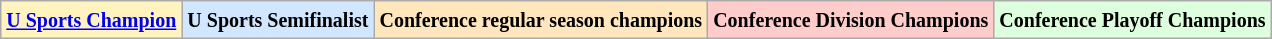<table class="wikitable">
<tr>
<td bgcolor="#FFF3BF"><small><strong><a href='#'>U Sports Champion</a> </strong></small></td>
<td bgcolor="#D0E7FF"><small><strong>U Sports Semifinalist</strong></small></td>
<td bgcolor="#FFE6BD"><small><strong>Conference regular season champions</strong></small></td>
<td bgcolor="#FFCCCC"><small><strong>Conference Division Champions</strong></small></td>
<td bgcolor="#ddffdd"><small><strong>Conference Playoff Champions</strong></small></td>
</tr>
</table>
